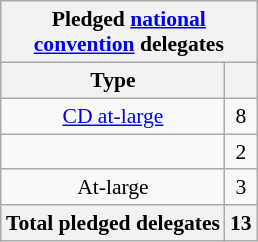<table class="wikitable sortable" style="font-size:90%;text-align:center;float:right;padding:5px;">
<tr>
<th colspan="2">Pledged <a href='#'>national<br>convention</a> delegates</th>
</tr>
<tr>
<th>Type</th>
<th></th>
</tr>
<tr>
<td><a href='#'>CD at-large</a></td>
<td>8</td>
</tr>
<tr>
<td></td>
<td>2</td>
</tr>
<tr>
<td>At-large</td>
<td>3</td>
</tr>
<tr>
<th>Total pledged delegates</th>
<th>13</th>
</tr>
</table>
